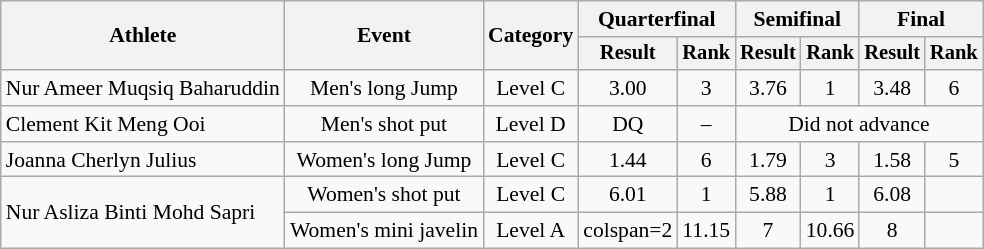<table class=wikitable style="font-size:90%">
<tr>
<th rowspan="2">Athlete</th>
<th rowspan="2">Event</th>
<th rowspan="2">Category</th>
<th colspan="2">Quarterfinal</th>
<th colspan="2">Semifinal</th>
<th colspan="2">Final</th>
</tr>
<tr style="font-size:95%">
<th>Result</th>
<th>Rank</th>
<th>Result</th>
<th>Rank</th>
<th>Result</th>
<th>Rank</th>
</tr>
<tr align=center>
<td align=left>Nur Ameer Muqsiq Baharuddin</td>
<td>Men's long Jump</td>
<td>Level C</td>
<td>3.00</td>
<td>3</td>
<td>3.76</td>
<td>1</td>
<td>3.48</td>
<td>6</td>
</tr>
<tr align=center>
<td align=left>Clement Kit Meng Ooi</td>
<td>Men's shot put</td>
<td>Level D</td>
<td>DQ</td>
<td>–</td>
<td colspan=4>Did not advance</td>
</tr>
<tr align=center>
<td align=left>Joanna Cherlyn Julius</td>
<td>Women's long Jump</td>
<td>Level C</td>
<td>1.44</td>
<td>6</td>
<td>1.79</td>
<td>3</td>
<td>1.58</td>
<td>5</td>
</tr>
<tr align=center>
<td rowspan=2 align=left>Nur Asliza Binti Mohd Sapri</td>
<td>Women's shot put</td>
<td>Level C</td>
<td>6.01</td>
<td>1</td>
<td>5.88</td>
<td>1</td>
<td>6.08</td>
<td></td>
</tr>
<tr align=center>
<td>Women's mini javelin</td>
<td>Level A</td>
<td>colspan=2 </td>
<td>11.15</td>
<td>7</td>
<td>10.66</td>
<td>8</td>
</tr>
</table>
